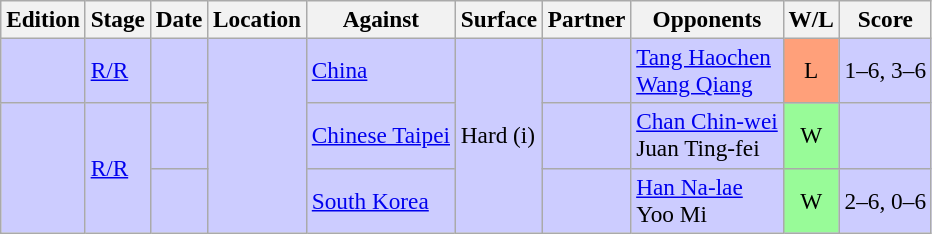<table class=wikitable style=font-size:97%>
<tr>
<th>Edition</th>
<th>Stage</th>
<th>Date</th>
<th>Location</th>
<th>Against</th>
<th>Surface</th>
<th>Partner</th>
<th>Opponents</th>
<th>W/L</th>
<th>Score</th>
</tr>
<tr style="background:#ccf;">
<td rowspan="1"></td>
<td rowspan="1"><a href='#'>R/R</a></td>
<td></td>
<td rowspan="3"></td>
<td> <a href='#'>China</a></td>
<td rowspan="3">Hard (i)</td>
<td> </td>
<td> <a href='#'>Tang Haochen</a> <br>  <a href='#'>Wang Qiang</a></td>
<td style="text-align:center; background:#ffa07a;">L</td>
<td>1–6, 3–6</td>
</tr>
<tr style="background:#ccf;">
<td rowspan="2"></td>
<td rowspan="2"><a href='#'>R/R</a></td>
<td></td>
<td> <a href='#'>Chinese Taipei</a></td>
<td> </td>
<td> <a href='#'>Chan Chin-wei</a> <br>  Juan Ting-fei</td>
<td style="text-align:center; background:#98fb98;">W</td>
<td></td>
</tr>
<tr style="background:#ccf;">
<td></td>
<td> <a href='#'>South Korea</a></td>
<td> </td>
<td> <a href='#'>Han Na-lae</a> <br>  Yoo Mi</td>
<td style="text-align:center; background:#98fb98;">W</td>
<td>2–6, 0–6</td>
</tr>
</table>
